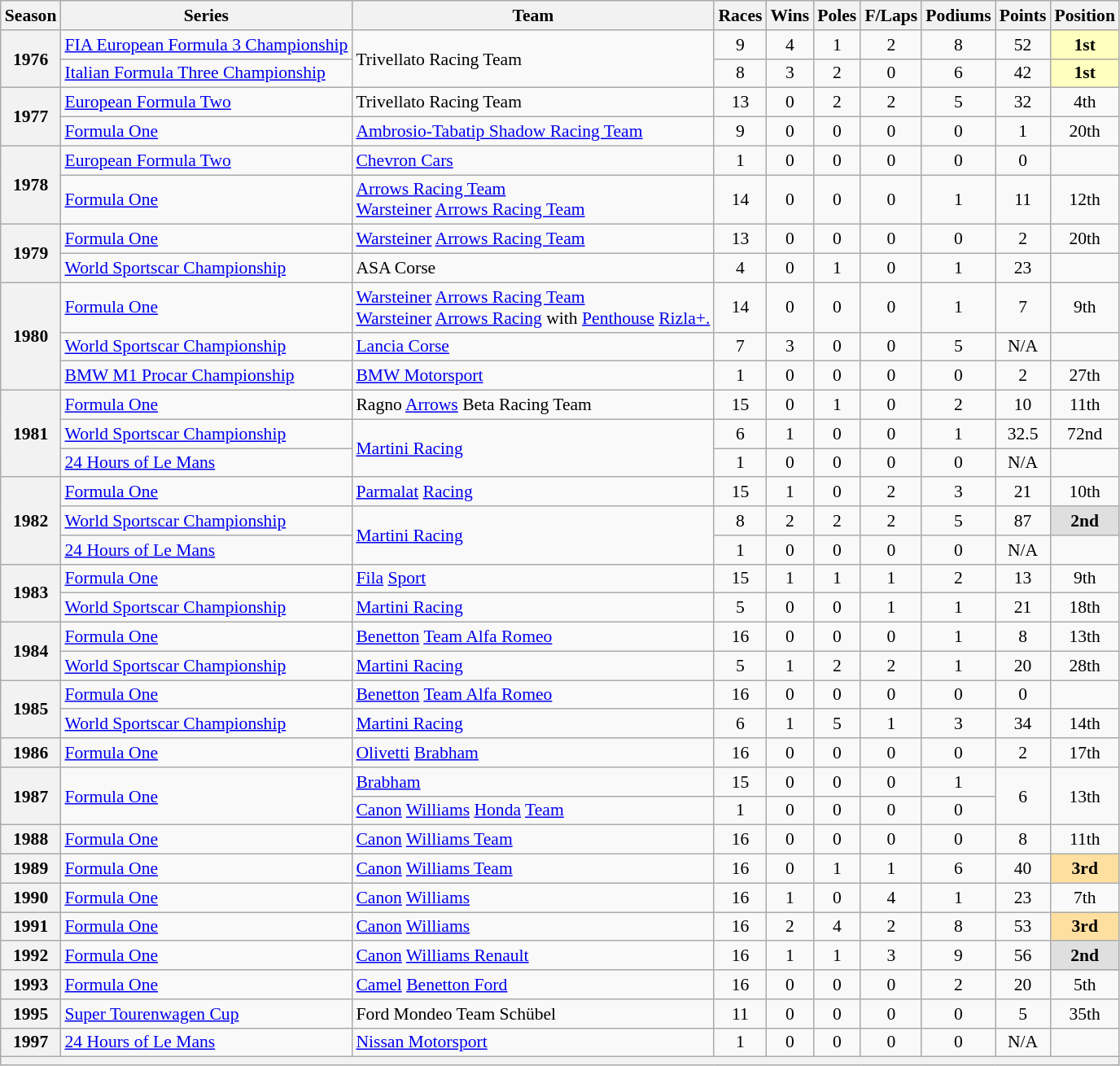<table class="wikitable" style="font-size: 90%; text-align:center">
<tr>
<th>Season</th>
<th>Series</th>
<th>Team</th>
<th>Races</th>
<th>Wins</th>
<th>Poles</th>
<th>F/Laps</th>
<th>Podiums</th>
<th>Points</th>
<th>Position</th>
</tr>
<tr>
<th rowspan=2>1976</th>
<td align=left nowrap><a href='#'>FIA European Formula 3 Championship</a></td>
<td rowspan="2" style="text-align:left">Trivellato Racing Team</td>
<td>9</td>
<td>4</td>
<td>1</td>
<td>2</td>
<td>8</td>
<td>52</td>
<td style="background:#FFFFBF"><strong>1st</strong></td>
</tr>
<tr>
<td align=left><a href='#'>Italian Formula Three Championship</a></td>
<td>8</td>
<td>3</td>
<td>2</td>
<td>0</td>
<td>6</td>
<td>42</td>
<td style="background:#FFFFBF"><strong>1st</strong></td>
</tr>
<tr>
<th rowspan=2>1977</th>
<td align=left><a href='#'>European Formula Two</a></td>
<td align=left>Trivellato Racing Team</td>
<td>13</td>
<td>0</td>
<td>2</td>
<td>2</td>
<td>5</td>
<td>32</td>
<td>4th</td>
</tr>
<tr>
<td align=left><a href='#'>Formula One</a></td>
<td align=left><a href='#'>Ambrosio-Tabatip Shadow Racing Team</a></td>
<td>9</td>
<td>0</td>
<td>0</td>
<td>0</td>
<td>0</td>
<td>1</td>
<td>20th</td>
</tr>
<tr>
<th rowspan=2>1978</th>
<td align=left><a href='#'>European Formula Two</a></td>
<td align=left><a href='#'>Chevron Cars</a></td>
<td>1</td>
<td>0</td>
<td>0</td>
<td>0</td>
<td>0</td>
<td>0</td>
<td></td>
</tr>
<tr>
<td align=left><a href='#'>Formula One</a></td>
<td align=left><a href='#'>Arrows Racing Team</a><br><a href='#'>Warsteiner</a> <a href='#'>Arrows Racing Team</a></td>
<td>14</td>
<td>0</td>
<td>0</td>
<td>0</td>
<td>1</td>
<td>11</td>
<td>12th</td>
</tr>
<tr>
<th rowspan=2>1979</th>
<td align=left><a href='#'>Formula One</a></td>
<td align=left nowrap><a href='#'>Warsteiner</a> <a href='#'>Arrows Racing Team</a></td>
<td>13</td>
<td>0</td>
<td>0</td>
<td>0</td>
<td>0</td>
<td>2</td>
<td>20th</td>
</tr>
<tr>
<td align=left><a href='#'>World Sportscar Championship</a></td>
<td align=left>ASA Corse</td>
<td>4</td>
<td>0</td>
<td>1</td>
<td>0</td>
<td>1</td>
<td>23</td>
<td></td>
</tr>
<tr>
<th rowspan=3>1980</th>
<td align=left><a href='#'>Formula One</a></td>
<td align=left><a href='#'>Warsteiner</a> <a href='#'>Arrows Racing Team</a><br><a href='#'>Warsteiner</a> <a href='#'>Arrows Racing</a> with <a href='#'>Penthouse</a> <a href='#'>Rizla+.</a></td>
<td>14</td>
<td>0</td>
<td>0</td>
<td>0</td>
<td>1</td>
<td>7</td>
<td>9th</td>
</tr>
<tr>
<td align=left><a href='#'>World Sportscar Championship</a></td>
<td align=left><a href='#'>Lancia Corse</a></td>
<td>7</td>
<td>3</td>
<td>0</td>
<td>0</td>
<td>5</td>
<td>N/A</td>
<td></td>
</tr>
<tr>
<td align=left><a href='#'>BMW M1 Procar Championship</a></td>
<td align=left><a href='#'>BMW Motorsport</a></td>
<td>1</td>
<td>0</td>
<td>0</td>
<td>0</td>
<td>0</td>
<td>2</td>
<td>27th</td>
</tr>
<tr>
<th rowspan=3>1981</th>
<td align=left><a href='#'>Formula One</a></td>
<td align=left>Ragno <a href='#'>Arrows</a> Beta Racing Team</td>
<td>15</td>
<td>0</td>
<td>1</td>
<td>0</td>
<td>2</td>
<td>10</td>
<td>11th</td>
</tr>
<tr>
<td align=left><a href='#'>World Sportscar Championship</a></td>
<td rowspan="2" style="text-align:left"><a href='#'>Martini Racing</a></td>
<td>6</td>
<td>1</td>
<td>0</td>
<td>0</td>
<td>1</td>
<td>32.5</td>
<td>72nd</td>
</tr>
<tr>
<td align=left><a href='#'>24 Hours of Le Mans</a></td>
<td>1</td>
<td>0</td>
<td>0</td>
<td>0</td>
<td>0</td>
<td>N/A</td>
<td></td>
</tr>
<tr>
<th rowspan=3>1982</th>
<td align=left><a href='#'>Formula One</a></td>
<td align=left><a href='#'>Parmalat</a> <a href='#'>Racing</a></td>
<td>15</td>
<td>1</td>
<td>0</td>
<td>2</td>
<td>3</td>
<td>21</td>
<td>10th</td>
</tr>
<tr>
<td align=left><a href='#'>World Sportscar Championship</a></td>
<td rowspan="2" style="text-align:left"><a href='#'>Martini Racing</a></td>
<td>8</td>
<td>2</td>
<td>2</td>
<td>2</td>
<td>5</td>
<td>87</td>
<td style="background:#DFDFDF"><strong>2nd</strong></td>
</tr>
<tr>
<td align=left><a href='#'>24 Hours of Le Mans</a></td>
<td>1</td>
<td>0</td>
<td>0</td>
<td>0</td>
<td>0</td>
<td>N/A</td>
<td></td>
</tr>
<tr>
<th rowspan=2>1983</th>
<td align=left><a href='#'>Formula One</a></td>
<td align=left><a href='#'>Fila</a> <a href='#'>Sport</a></td>
<td>15</td>
<td>1</td>
<td>1</td>
<td>1</td>
<td>2</td>
<td>13</td>
<td>9th</td>
</tr>
<tr>
<td align=left><a href='#'>World Sportscar Championship</a></td>
<td align=left><a href='#'>Martini Racing</a></td>
<td>5</td>
<td>0</td>
<td>0</td>
<td>1</td>
<td>1</td>
<td>21</td>
<td>18th</td>
</tr>
<tr>
<th rowspan=2>1984</th>
<td align=left><a href='#'>Formula One</a></td>
<td align=left><a href='#'>Benetton</a> <a href='#'>Team Alfa Romeo</a></td>
<td>16</td>
<td>0</td>
<td>0</td>
<td>0</td>
<td>1</td>
<td>8</td>
<td>13th</td>
</tr>
<tr>
<td align=left><a href='#'>World Sportscar Championship</a></td>
<td align=left><a href='#'>Martini Racing</a></td>
<td>5</td>
<td>1</td>
<td>2</td>
<td>2</td>
<td>1</td>
<td>20</td>
<td>28th</td>
</tr>
<tr>
<th rowspan=2>1985</th>
<td align=left><a href='#'>Formula One</a></td>
<td align=left><a href='#'>Benetton</a> <a href='#'>Team Alfa Romeo</a></td>
<td>16</td>
<td>0</td>
<td>0</td>
<td>0</td>
<td>0</td>
<td>0</td>
<td></td>
</tr>
<tr>
<td align=left><a href='#'>World Sportscar Championship</a></td>
<td align=left><a href='#'>Martini Racing</a></td>
<td>6</td>
<td>1</td>
<td>5</td>
<td>1</td>
<td>3</td>
<td>34</td>
<td>14th</td>
</tr>
<tr>
<th>1986</th>
<td align=left><a href='#'>Formula One</a></td>
<td align=left><a href='#'>Olivetti</a> <a href='#'>Brabham</a></td>
<td>16</td>
<td>0</td>
<td>0</td>
<td>0</td>
<td>0</td>
<td>2</td>
<td>17th</td>
</tr>
<tr>
<th rowspan=2>1987</th>
<td rowspan="2" style="text-align:left"><a href='#'>Formula One</a></td>
<td align=left><a href='#'>Brabham</a></td>
<td>15</td>
<td>0</td>
<td>0</td>
<td>0</td>
<td>1</td>
<td rowspan=2>6</td>
<td rowspan=2>13th</td>
</tr>
<tr>
<td align=left><a href='#'>Canon</a> <a href='#'>Williams</a> <a href='#'>Honda</a> <a href='#'>Team</a></td>
<td>1</td>
<td>0</td>
<td>0</td>
<td>0</td>
<td>0</td>
</tr>
<tr>
<th>1988</th>
<td align=left><a href='#'>Formula One</a></td>
<td align=left><a href='#'>Canon</a> <a href='#'>Williams Team</a></td>
<td>16</td>
<td>0</td>
<td>0</td>
<td>0</td>
<td>0</td>
<td>8</td>
<td>11th</td>
</tr>
<tr>
<th>1989</th>
<td align=left><a href='#'>Formula One</a></td>
<td align=left><a href='#'>Canon</a> <a href='#'>Williams Team</a></td>
<td>16</td>
<td>0</td>
<td>1</td>
<td>1</td>
<td>6</td>
<td>40</td>
<td style="background:#FFDF9F"><strong>3rd</strong></td>
</tr>
<tr>
<th>1990</th>
<td align=left><a href='#'>Formula One</a></td>
<td align=left><a href='#'>Canon</a> <a href='#'>Williams</a></td>
<td>16</td>
<td>1</td>
<td>0</td>
<td>4</td>
<td>1</td>
<td>23</td>
<td>7th</td>
</tr>
<tr>
<th>1991</th>
<td align=left><a href='#'>Formula One</a></td>
<td align=left><a href='#'>Canon</a> <a href='#'>Williams</a></td>
<td>16</td>
<td>2</td>
<td>4</td>
<td>2</td>
<td>8</td>
<td>53</td>
<td style="background:#FFDF9F"><strong>3rd</strong></td>
</tr>
<tr>
<th>1992</th>
<td align=left><a href='#'>Formula One</a></td>
<td align=left><a href='#'>Canon</a> <a href='#'>Williams Renault</a></td>
<td>16</td>
<td>1</td>
<td>1</td>
<td>3</td>
<td>9</td>
<td>56</td>
<td style="background:#DFDFDF"><strong>2nd</strong></td>
</tr>
<tr>
<th>1993</th>
<td align=left><a href='#'>Formula One</a></td>
<td align=left><a href='#'>Camel</a> <a href='#'>Benetton Ford</a></td>
<td>16</td>
<td>0</td>
<td>0</td>
<td>0</td>
<td>2</td>
<td>20</td>
<td>5th</td>
</tr>
<tr>
<th>1995</th>
<td align=left><a href='#'>Super Tourenwagen Cup</a></td>
<td align=left>Ford Mondeo Team Schübel</td>
<td>11</td>
<td>0</td>
<td>0</td>
<td>0</td>
<td>0</td>
<td>5</td>
<td>35th</td>
</tr>
<tr>
<th>1997</th>
<td align=left><a href='#'>24 Hours of Le Mans</a></td>
<td align=left><a href='#'>Nissan Motorsport</a></td>
<td>1</td>
<td>0</td>
<td>0</td>
<td>0</td>
<td>0</td>
<td>N/A</td>
<td></td>
</tr>
<tr>
<th colspan="10"></th>
</tr>
</table>
